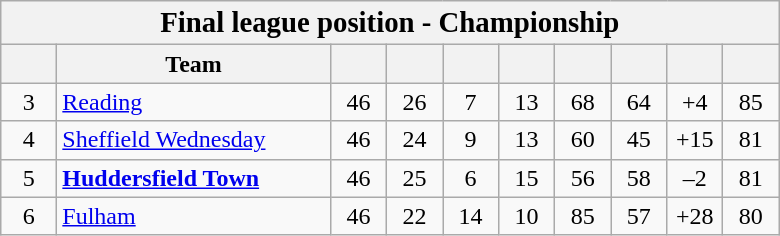<table class="wikitable" style="text-align:center">
<tr>
<th colspan=10><big>Final league position - Championship</big></th>
</tr>
<tr>
<th width="30"></th>
<th width="175">Team</th>
<th width="30"></th>
<th width="30"></th>
<th width="30"></th>
<th width="30"></th>
<th width="30"></th>
<th width="30"></th>
<th width="30"></th>
<th width="30"></th>
</tr>
<tr>
<td>3</td>
<td align=left><a href='#'>Reading</a></td>
<td>46</td>
<td>26</td>
<td>7</td>
<td>13</td>
<td>68</td>
<td>64</td>
<td>+4</td>
<td>85</td>
</tr>
<tr>
<td>4</td>
<td align=left><a href='#'>Sheffield Wednesday</a></td>
<td>46</td>
<td>24</td>
<td>9</td>
<td>13</td>
<td>60</td>
<td>45</td>
<td>+15</td>
<td>81</td>
</tr>
<tr>
<td>5</td>
<td align=left><strong><a href='#'>Huddersfield Town</a></strong></td>
<td>46</td>
<td>25</td>
<td>6</td>
<td>15</td>
<td>56</td>
<td>58</td>
<td>–2</td>
<td>81</td>
</tr>
<tr>
<td>6</td>
<td align=left><a href='#'>Fulham</a></td>
<td>46</td>
<td>22</td>
<td>14</td>
<td>10</td>
<td>85</td>
<td>57</td>
<td>+28</td>
<td>80</td>
</tr>
</table>
